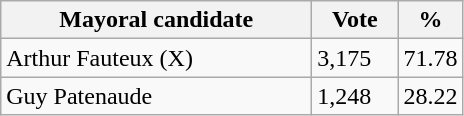<table class="wikitable">
<tr>
<th bgcolor="#DDDDFF" width="200px">Mayoral candidate</th>
<th bgcolor="#DDDDFF" width="50px">Vote</th>
<th bgcolor="#DDDDFF" width="30px">%</th>
</tr>
<tr>
<td>Arthur Fauteux (X)</td>
<td>3,175</td>
<td>71.78</td>
</tr>
<tr>
<td>Guy Patenaude</td>
<td>1,248</td>
<td>28.22</td>
</tr>
</table>
